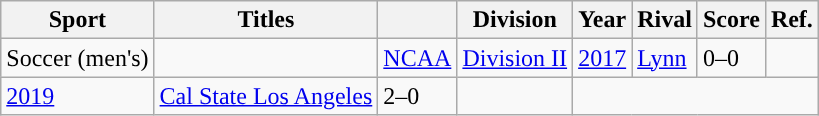<table class="wikitable">
<tr>
<th width>Sport</th>
<th width>Titles</th>
<th width></th>
<th width>Division</th>
<th width>Year</th>
<th width>Rival</th>
<th width>Score</th>
<th width>Ref.</th>
</tr>
<tr>
<td rowspan="2">Soccer (men's)</td>
<td rowspan="2"></td>
<td rowspan="2"><a href='#'>NCAA</a></td>
<td rowspan="2"><a href='#'>Division II</a></td>
<td><a href='#'>2017</a></td>
<td><a href='#'>Lynn</a></td>
<td>0–0  </td>
<td></td>
</tr>
<tr>
</tr>
<tr>
<td><a href='#'>2019</a></td>
<td><a href='#'>Cal State Los Angeles</a></td>
<td>2–0</td>
<td></td>
</tr>
</table>
